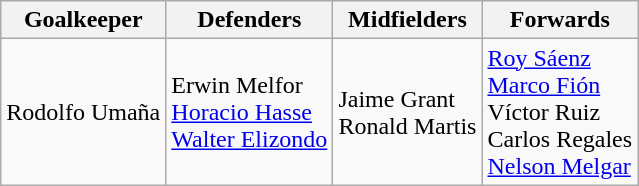<table class="wikitable">
<tr>
<th>Goalkeeper</th>
<th>Defenders</th>
<th>Midfielders</th>
<th>Forwards</th>
</tr>
<tr>
<td> Rodolfo Umaña</td>
<td> Erwin Melfor<br> <a href='#'>Horacio Hasse</a><br> <a href='#'>Walter Elizondo</a></td>
<td> Jaime Grant<br> Ronald Martis</td>
<td> <a href='#'>Roy Sáenz</a><br> <a href='#'>Marco Fión</a><br> Víctor Ruiz<br> Carlos Regales<br> <a href='#'>Nelson Melgar</a></td>
</tr>
</table>
